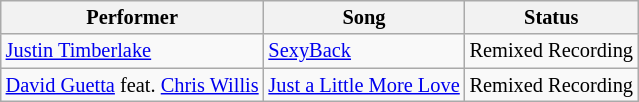<table class="wikitable" style="font-size: 85%">
<tr>
<th>Performer</th>
<th>Song</th>
<th>Status</th>
</tr>
<tr>
<td><a href='#'>Justin Timberlake</a></td>
<td><a href='#'>SexyBack</a></td>
<td>Remixed Recording</td>
</tr>
<tr>
<td><a href='#'>David Guetta</a> feat. <a href='#'>Chris Willis</a></td>
<td><a href='#'>Just a Little More Love</a></td>
<td>Remixed Recording</td>
</tr>
</table>
